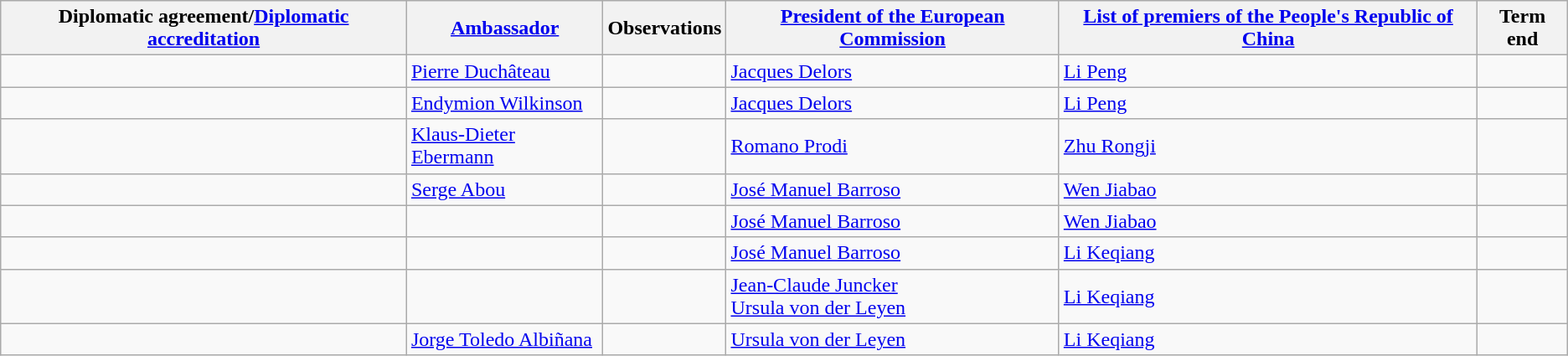<table class="wikitable sortable">
<tr>
<th>Diplomatic agreement/<a href='#'>Diplomatic accreditation</a></th>
<th><a href='#'>Ambassador</a></th>
<th>Observations</th>
<th><a href='#'>President of the European Commission</a></th>
<th><a href='#'>List of premiers of the People's Republic of China</a></th>
<th>Term end</th>
</tr>
<tr>
<td></td>
<td><a href='#'>Pierre Duchâteau</a></td>
<td></td>
<td><a href='#'>Jacques Delors</a></td>
<td><a href='#'>Li Peng</a></td>
<td></td>
</tr>
<tr>
<td></td>
<td><a href='#'>Endymion Wilkinson</a></td>
<td></td>
<td><a href='#'>Jacques Delors</a></td>
<td><a href='#'>Li Peng</a></td>
<td></td>
</tr>
<tr>
<td></td>
<td><a href='#'>Klaus-Dieter Ebermann</a></td>
<td></td>
<td><a href='#'>Romano Prodi</a></td>
<td><a href='#'>Zhu Rongji</a></td>
<td></td>
</tr>
<tr>
<td></td>
<td><a href='#'>Serge Abou</a></td>
<td></td>
<td><a href='#'>José Manuel Barroso</a></td>
<td><a href='#'>Wen Jiabao</a></td>
<td></td>
</tr>
<tr>
<td></td>
<td></td>
<td></td>
<td><a href='#'>José Manuel Barroso</a></td>
<td><a href='#'>Wen Jiabao</a></td>
<td></td>
</tr>
<tr>
<td></td>
<td></td>
<td></td>
<td><a href='#'>José Manuel Barroso</a></td>
<td><a href='#'>Li Keqiang</a></td>
<td></td>
</tr>
<tr>
<td></td>
<td></td>
<td></td>
<td><a href='#'>Jean-Claude Juncker</a><br><a href='#'>Ursula von der Leyen</a></td>
<td><a href='#'>Li Keqiang</a></td>
<td></td>
</tr>
<tr>
<td></td>
<td><a href='#'>Jorge Toledo Albiñana</a></td>
<td></td>
<td><a href='#'>Ursula von der Leyen</a></td>
<td><a href='#'>Li Keqiang</a></td>
<td></td>
</tr>
</table>
